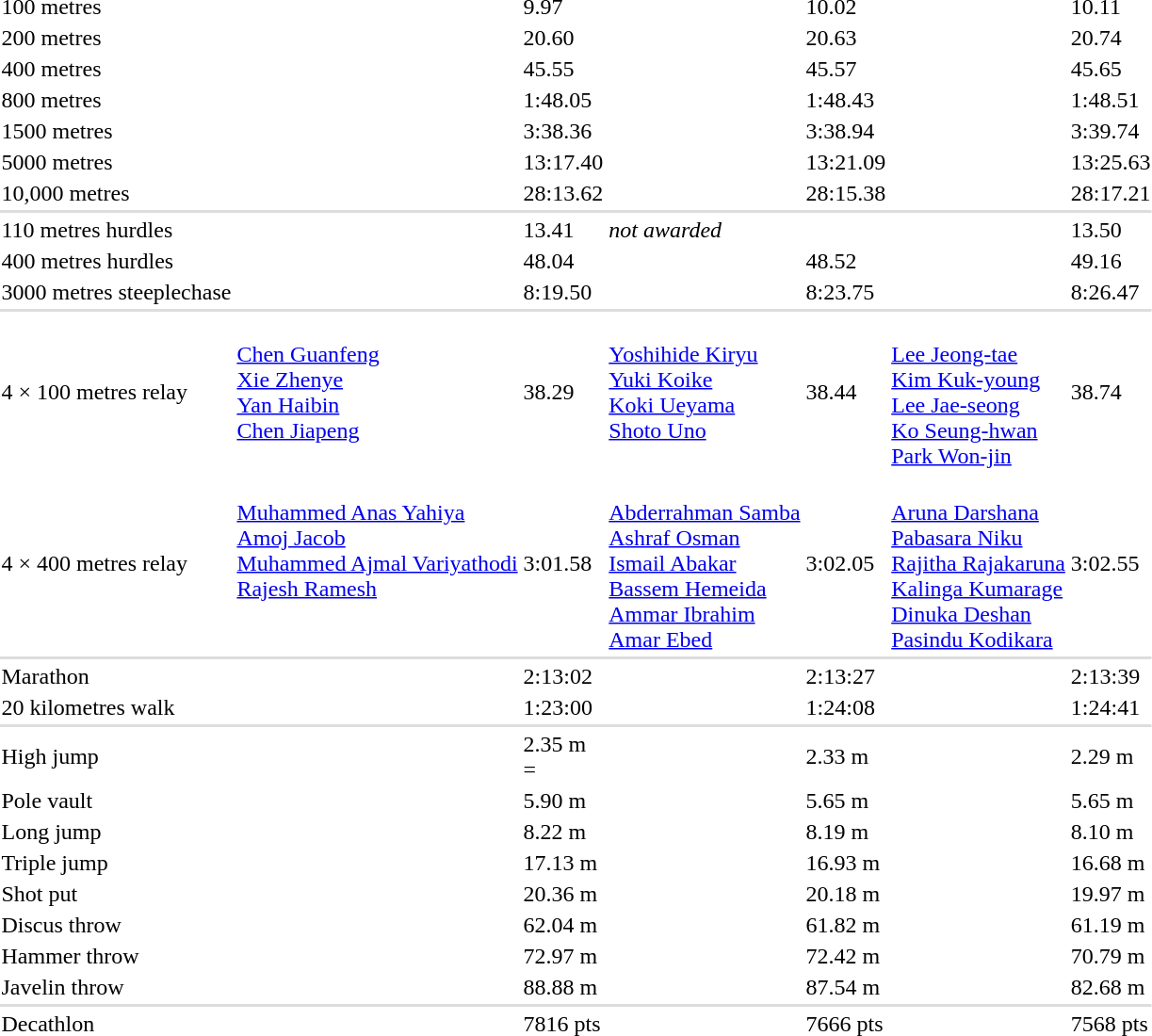<table>
<tr>
<td>100 metres<br></td>
<td></td>
<td>9.97</td>
<td></td>
<td>10.02</td>
<td></td>
<td>10.11</td>
</tr>
<tr>
<td>200 metres<br></td>
<td></td>
<td>20.60</td>
<td></td>
<td>20.63</td>
<td></td>
<td>20.74</td>
</tr>
<tr>
<td>400 metres<br></td>
<td></td>
<td>45.55</td>
<td></td>
<td>45.57</td>
<td></td>
<td>45.65</td>
</tr>
<tr>
<td>800 metres<br></td>
<td></td>
<td>1:48.05</td>
<td></td>
<td>1:48.43</td>
<td></td>
<td>1:48.51</td>
</tr>
<tr>
<td>1500 metres<br></td>
<td></td>
<td>3:38.36</td>
<td></td>
<td>3:38.94</td>
<td></td>
<td>3:39.74</td>
</tr>
<tr>
<td>5000 metres<br></td>
<td></td>
<td>13:17.40<br></td>
<td></td>
<td>13:21.09</td>
<td></td>
<td>13:25.63</td>
</tr>
<tr>
<td>10,000 metres<br></td>
<td></td>
<td>28:13.62</td>
<td></td>
<td>28:15.38</td>
<td></td>
<td>28:17.21</td>
</tr>
<tr bgcolor=#DDDDDD>
<td colspan=7></td>
</tr>
<tr>
<td rowspan=2>110 metres hurdles<br></td>
<td></td>
<td rowspan=2>13.41</td>
<td rowspan=2 colspan=2><em>not awarded</em></td>
<td rowspan=2></td>
<td rowspan=2>13.50</td>
</tr>
<tr>
<td></td>
</tr>
<tr>
<td>400 metres hurdles<br></td>
<td></td>
<td>48.04</td>
<td></td>
<td>48.52</td>
<td></td>
<td>49.16</td>
</tr>
<tr>
<td>3000 metres steeplechase<br></td>
<td></td>
<td>8:19.50<br></td>
<td></td>
<td>8:23.75</td>
<td></td>
<td>8:26.47</td>
</tr>
<tr bgcolor=#DDDDDD>
<td colspan=7></td>
</tr>
<tr>
<td>4 × 100 metres relay<br></td>
<td valign=top><br><a href='#'>Chen Guanfeng</a><br><a href='#'>Xie Zhenye</a><br><a href='#'>Yan Haibin</a><br><a href='#'>Chen Jiapeng</a></td>
<td>38.29</td>
<td valign=top><br><a href='#'>Yoshihide Kiryu</a><br><a href='#'>Yuki Koike</a><br><a href='#'>Koki Ueyama</a><br><a href='#'>Shoto Uno</a></td>
<td>38.44</td>
<td valign=top><br><a href='#'>Lee Jeong-tae</a><br><a href='#'>Kim Kuk-young</a><br><a href='#'>Lee Jae-seong</a><br><a href='#'>Ko Seung-hwan</a><br><a href='#'>Park Won-jin</a></td>
<td>38.74</td>
</tr>
<tr>
<td>4 × 400 metres relay<br></td>
<td valign=top><br><a href='#'>Muhammed Anas Yahiya</a><br><a href='#'>Amoj Jacob</a><br><a href='#'>Muhammed Ajmal Variyathodi</a><br><a href='#'>Rajesh Ramesh</a></td>
<td>3:01.58</td>
<td valign=top><br><a href='#'>Abderrahman Samba</a><br><a href='#'>Ashraf Osman</a><br><a href='#'>Ismail Abakar</a><br><a href='#'>Bassem Hemeida</a><br><a href='#'>Ammar Ibrahim</a><br><a href='#'>Amar Ebed</a></td>
<td>3:02.05</td>
<td valign=top><br><a href='#'>Aruna Darshana</a><br><a href='#'>Pabasara Niku</a><br><a href='#'>Rajitha Rajakaruna</a><br><a href='#'>Kalinga Kumarage</a><br><a href='#'>Dinuka Deshan</a><br><a href='#'>Pasindu Kodikara</a></td>
<td>3:02.55</td>
</tr>
<tr bgcolor=#DDDDDD>
<td colspan=7></td>
</tr>
<tr>
<td>Marathon<br></td>
<td></td>
<td>2:13:02</td>
<td></td>
<td>2:13:27</td>
<td></td>
<td>2:13:39</td>
</tr>
<tr>
<td>20 kilometres walk<br></td>
<td></td>
<td>1:23:00</td>
<td></td>
<td>1:24:08</td>
<td></td>
<td>1:24:41</td>
</tr>
<tr bgcolor=#DDDDDD>
<td colspan=7></td>
</tr>
<tr>
<td>High jump<br></td>
<td></td>
<td>2.35 m<br>=</td>
<td></td>
<td>2.33 m</td>
<td></td>
<td>2.29 m</td>
</tr>
<tr>
<td>Pole vault<br></td>
<td></td>
<td>5.90 m<br></td>
<td></td>
<td>5.65 m</td>
<td></td>
<td>5.65 m</td>
</tr>
<tr>
<td>Long jump<br></td>
<td></td>
<td>8.22 m</td>
<td></td>
<td>8.19 m</td>
<td></td>
<td>8.10 m</td>
</tr>
<tr>
<td>Triple jump<br></td>
<td></td>
<td>17.13 m</td>
<td></td>
<td>16.93 m</td>
<td></td>
<td>16.68 m</td>
</tr>
<tr>
<td>Shot put<br></td>
<td></td>
<td>20.36 m</td>
<td></td>
<td>20.18 m</td>
<td></td>
<td>19.97 m</td>
</tr>
<tr>
<td>Discus throw<br></td>
<td></td>
<td>62.04 m</td>
<td></td>
<td>61.82 m</td>
<td></td>
<td>61.19 m</td>
</tr>
<tr>
<td>Hammer throw<br></td>
<td></td>
<td>72.97 m</td>
<td></td>
<td>72.42 m </td>
<td></td>
<td>70.79 m</td>
</tr>
<tr>
<td>Javelin throw<br></td>
<td></td>
<td>88.88 m</td>
<td></td>
<td>87.54 m </td>
<td></td>
<td>82.68 m</td>
</tr>
<tr bgcolor=#DDDDDD>
<td colspan=7></td>
</tr>
<tr>
<td>Decathlon<br></td>
<td></td>
<td>7816 pts</td>
<td></td>
<td>7666 pts </td>
<td></td>
<td>7568 pts</td>
</tr>
</table>
